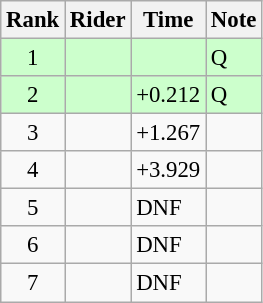<table class="wikitable" style="font-size:95%" style="text-align:center; width:35em;">
<tr>
<th>Rank</th>
<th>Rider</th>
<th>Time</th>
<th>Note</th>
</tr>
<tr bgcolor=ccffcc>
<td align=center>1</td>
<td align=left></td>
<td></td>
<td>Q</td>
</tr>
<tr bgcolor=ccffcc>
<td align=center>2</td>
<td align=left></td>
<td>+0.212</td>
<td>Q</td>
</tr>
<tr>
<td align=center>3</td>
<td align=left></td>
<td>+1.267</td>
<td></td>
</tr>
<tr>
<td align=center>4</td>
<td align=left></td>
<td>+3.929</td>
<td></td>
</tr>
<tr>
<td align=center>5</td>
<td align=left></td>
<td>DNF</td>
<td></td>
</tr>
<tr>
<td align=center>6</td>
<td align=left></td>
<td>DNF</td>
<td></td>
</tr>
<tr>
<td align=center>7</td>
<td align=left></td>
<td>DNF</td>
<td></td>
</tr>
</table>
